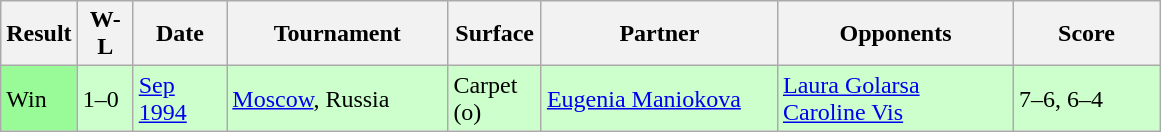<table class="sortable wikitable">
<tr>
<th>Result</th>
<th style="width:30px">W-L</th>
<th style="width:55px">Date</th>
<th style="width:140px">Tournament</th>
<th style="width:55px">Surface</th>
<th style="width:150px">Partner</th>
<th style="width:150px">Opponents</th>
<th style="width:90px" class="unsortable">Score</th>
</tr>
<tr bgcolor="CCFFCC">
<td style="background:#98fb98;">Win</td>
<td>1–0</td>
<td><a href='#'>Sep 1994</a></td>
<td><a href='#'>Moscow</a>, Russia</td>
<td>Carpet (o)</td>
<td> <a href='#'>Eugenia Maniokova</a></td>
<td> <a href='#'>Laura Golarsa</a> <br>  <a href='#'>Caroline Vis</a></td>
<td>7–6, 6–4</td>
</tr>
</table>
